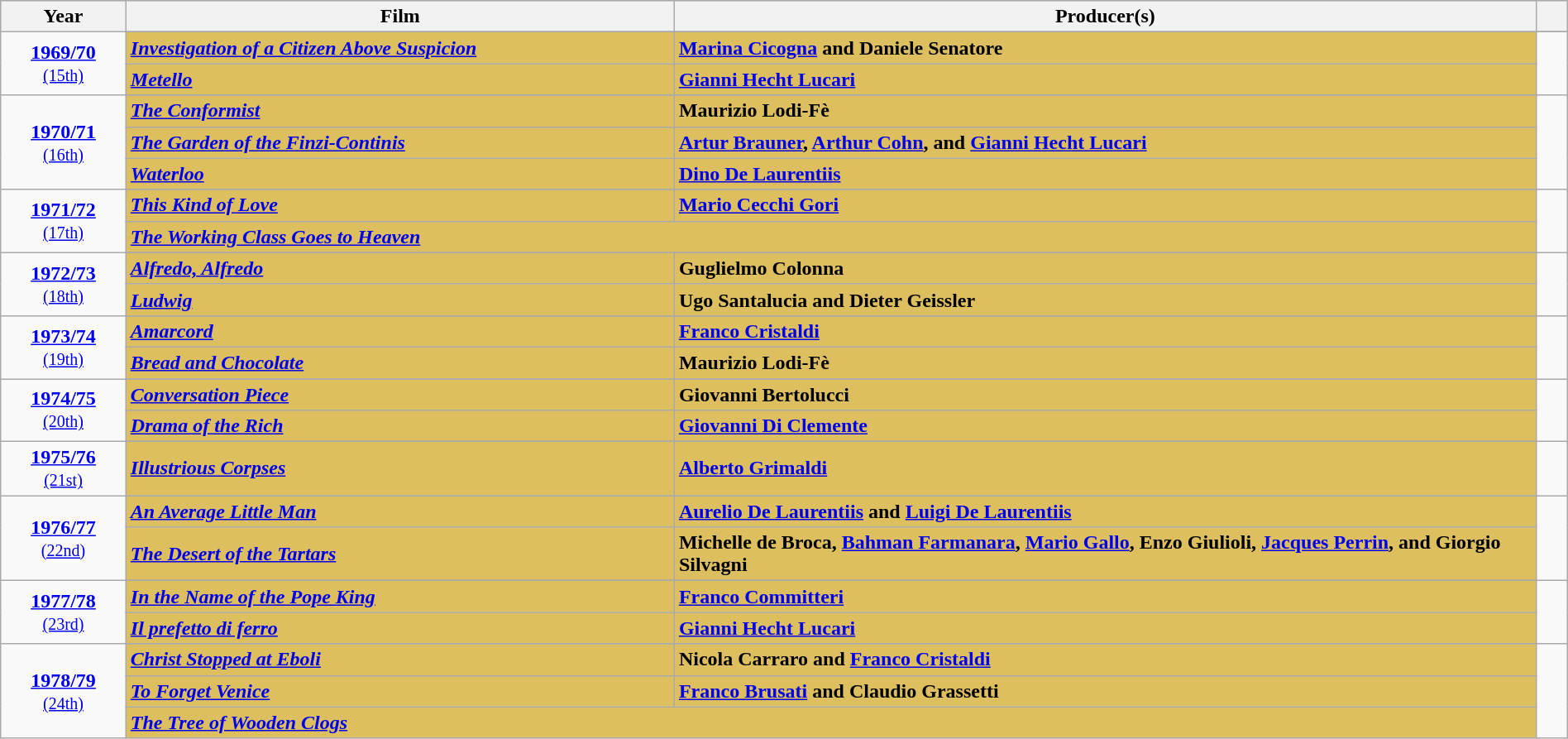<table class="wikitable" style="width:100%">
<tr bgcolor="#bebebe">
<th width="8%">Year</th>
<th width="35%">Film</th>
<th width="55%">Producer(s)</th>
<th width="2%" class="unstable"></th>
</tr>
<tr>
<td rowspan=3 style="text-align:center"><strong><a href='#'>1969/70</a></strong><br><small><a href='#'>(15th)</a></small></td>
</tr>
<tr>
<td style="background:#DDBF5F"><strong><em><a href='#'>Investigation of a Citizen Above Suspicion</a></em></strong></td>
<td style="background:#DDBF5F"><strong><a href='#'>Marina Cicogna</a> and Daniele Senatore</strong></td>
<td rowspan=3 style="text-align:center"></td>
</tr>
<tr>
<td style="background:#DDBF5F"><strong><em><a href='#'>Metello</a></em></strong></td>
<td style="background:#DDBF5F"><strong><a href='#'>Gianni Hecht Lucari</a></strong></td>
</tr>
<tr>
<td rowspan=4 style="text-align:center"><strong><a href='#'>1970/71</a></strong><br><small><a href='#'>(16th)</a></small></td>
</tr>
<tr>
<td style="background:#DDBF5F"><strong><em><a href='#'>The Conformist</a></em></strong></td>
<td style="background:#DDBF5F"><strong>Maurizio Lodi-Fè</strong></td>
<td rowspan=4 style="text-align:center"></td>
</tr>
<tr>
<td style="background:#DDBF5F"><strong><em><a href='#'>The Garden of the Finzi-Continis</a></em></strong></td>
<td style="background:#DDBF5F"><strong><a href='#'>Artur Brauner</a>, <a href='#'>Arthur Cohn</a>, and <a href='#'>Gianni Hecht Lucari</a></strong></td>
</tr>
<tr>
<td style="background:#DDBF5F"><strong><em><a href='#'>Waterloo</a></em></strong></td>
<td style="background:#DDBF5F"><strong><a href='#'>Dino De Laurentiis</a></strong></td>
</tr>
<tr>
<td rowspan=3 style="text-align:center"><strong><a href='#'>1971/72</a></strong><br><small><a href='#'>(17th)</a></small></td>
</tr>
<tr>
<td style="background:#DDBF5F"><strong><em><a href='#'>This Kind of Love</a></em></strong></td>
<td style="background:#DDBF5F"><strong><a href='#'>Mario Cecchi Gori</a></strong></td>
<td rowspan=3 style="text-align:center"></td>
</tr>
<tr>
<td colspan=2 style="background:#DDBF5F"><strong><em><a href='#'>The Working Class Goes to Heaven</a></em></strong></td>
</tr>
<tr>
<td rowspan=3 style="text-align:center"><strong><a href='#'>1972/73</a></strong><br><small><a href='#'>(18th)</a></small></td>
</tr>
<tr>
<td style="background:#DDBF5F"><strong><em><a href='#'>Alfredo, Alfredo</a></em></strong></td>
<td style="background:#DDBF5F"><strong>Guglielmo Colonna</strong></td>
<td rowspan=3 style="text-align:center"></td>
</tr>
<tr>
<td style="background:#DDBF5F"><strong><em><a href='#'>Ludwig</a></em></strong></td>
<td style="background:#DDBF5F"><strong>Ugo Santalucia and Dieter Geissler</strong></td>
</tr>
<tr>
<td rowspan=3 style="text-align:center"><strong><a href='#'>1973/74</a></strong><br><small><a href='#'>(19th)</a></small></td>
</tr>
<tr>
<td style="background:#DDBF5F"><strong><em><a href='#'>Amarcord</a></em></strong></td>
<td style="background:#DDBF5F"><strong><a href='#'>Franco Cristaldi</a></strong></td>
<td rowspan=3 style="text-align:center"></td>
</tr>
<tr>
<td style="background:#DDBF5F"><strong><em><a href='#'>Bread and Chocolate</a></em></strong></td>
<td style="background:#DDBF5F"><strong>Maurizio Lodi-Fè</strong></td>
</tr>
<tr>
<td rowspan=3 style="text-align:center"><strong><a href='#'>1974/75</a></strong><br><small><a href='#'>(20th)</a></small></td>
</tr>
<tr>
<td style="background:#DDBF5F"><strong><em><a href='#'>Conversation Piece</a></em></strong></td>
<td style="background:#DDBF5F"><strong>Giovanni Bertolucci</strong></td>
<td rowspan=3 style="text-align:center"></td>
</tr>
<tr>
<td style="background:#DDBF5F"><strong><em><a href='#'>Drama of the Rich</a></em></strong></td>
<td style="background:#DDBF5F"><strong><a href='#'>Giovanni Di Clemente</a></strong></td>
</tr>
<tr>
<td rowspan=2 style="text-align:center"><strong><a href='#'>1975/76</a></strong><br><small><a href='#'>(21st)</a></small></td>
</tr>
<tr>
<td style="background:#DDBF5F"><strong><em><a href='#'>Illustrious Corpses</a></em></strong></td>
<td style="background:#DDBF5F"><strong><a href='#'>Alberto Grimaldi</a></strong></td>
<td rowspan=2 style="text-align:center"></td>
</tr>
<tr>
<td rowspan=3 style="text-align:center"><strong><a href='#'>1976/77</a></strong><br><small><a href='#'>(22nd)</a></small></td>
</tr>
<tr>
<td style="background:#DDBF5F"><strong><em><a href='#'>An Average Little Man</a></em></strong></td>
<td style="background:#DDBF5F"><strong><a href='#'>Aurelio De Laurentiis</a> and <a href='#'>Luigi De Laurentiis</a></strong></td>
<td rowspan=3 style="text-align:center"></td>
</tr>
<tr>
<td style="background:#DDBF5F"><strong><em><a href='#'>The Desert of the Tartars</a></em></strong></td>
<td style="background:#DDBF5F"><strong>Michelle de Broca, <a href='#'>Bahman Farmanara</a>, <a href='#'>Mario Gallo</a>, Enzo Giulioli, <a href='#'>Jacques Perrin</a>, and Giorgio Silvagni</strong></td>
</tr>
<tr>
<td rowspan=3 style="text-align:center"><strong><a href='#'>1977/78</a></strong><br><small><a href='#'>(23rd)</a></small></td>
</tr>
<tr>
<td style="background:#DDBF5F"><strong><em><a href='#'>In the Name of the Pope King</a></em></strong></td>
<td style="background:#DDBF5F"><strong><a href='#'>Franco Committeri</a></strong></td>
<td rowspan=3 style="text-align:center"></td>
</tr>
<tr>
<td style="background:#DDBF5F"><strong><em><a href='#'>Il prefetto di ferro</a></em></strong></td>
<td style="background:#DDBF5F"><strong><a href='#'>Gianni Hecht Lucari</a></strong></td>
</tr>
<tr>
<td rowspan=4 style="text-align:center"><strong><a href='#'>1978/79</a></strong><br><small><a href='#'>(24th)</a></small></td>
</tr>
<tr>
<td style="background:#DDBF5F"><strong><em><a href='#'>Christ Stopped at Eboli</a></em></strong></td>
<td style="background:#DDBF5F"><strong>Nicola Carraro and <a href='#'>Franco Cristaldi</a></strong></td>
<td rowspan=4 style="text-align:center"></td>
</tr>
<tr>
<td style="background:#DDBF5F"><strong><em><a href='#'>To Forget Venice</a></em></strong></td>
<td style="background:#DDBF5F"><strong><a href='#'>Franco Brusati</a> and Claudio Grassetti</strong></td>
</tr>
<tr>
<td colspan=2 style="background:#DDBF5F"><strong><em><a href='#'>The Tree of Wooden Clogs</a></em></strong></td>
</tr>
</table>
